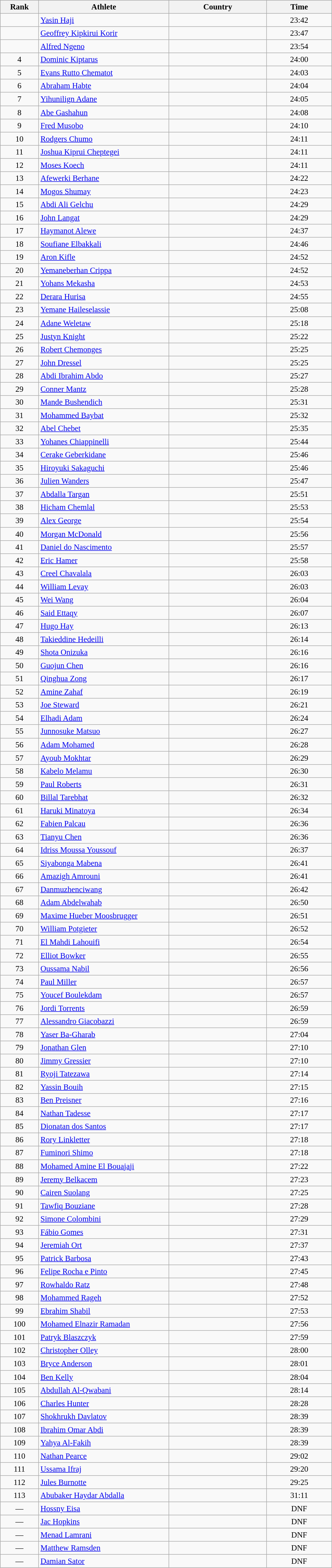<table class="wikitable sortable" style=" text-align:center; font-size:95%;" width="50%">
<tr>
<th width=5%>Rank</th>
<th width=20%>Athlete</th>
<th width=15%>Country</th>
<th width=10%>Time</th>
</tr>
<tr>
<td align=center></td>
<td align=left><a href='#'>Yasin Haji</a></td>
<td align=left></td>
<td>23:42</td>
</tr>
<tr>
<td align=center></td>
<td align=left><a href='#'>Geoffrey Kipkirui Korir</a></td>
<td align=left></td>
<td>23:47</td>
</tr>
<tr>
<td align=center></td>
<td align=left><a href='#'>Alfred Ngeno</a></td>
<td align=left></td>
<td>23:54</td>
</tr>
<tr>
<td align=center>4</td>
<td align=left><a href='#'>Dominic Kiptarus</a></td>
<td align=left></td>
<td>24:00</td>
</tr>
<tr>
<td align=center>5</td>
<td align=left><a href='#'>Evans Rutto Chematot</a></td>
<td align=left></td>
<td>24:03</td>
</tr>
<tr>
<td align=center>6</td>
<td align=left><a href='#'>Abraham Habte</a></td>
<td align=left></td>
<td>24:04</td>
</tr>
<tr>
<td align=center>7</td>
<td align=left><a href='#'>Yihunilign Adane</a></td>
<td align=left></td>
<td>24:05</td>
</tr>
<tr>
<td align=center>8</td>
<td align=left><a href='#'>Abe Gashahun</a></td>
<td align=left></td>
<td>24:08</td>
</tr>
<tr>
<td align=center>9</td>
<td align=left><a href='#'>Fred Musobo</a></td>
<td align=left></td>
<td>24:10</td>
</tr>
<tr>
<td align=center>10</td>
<td align=left><a href='#'>Rodgers Chumo</a></td>
<td align=left></td>
<td>24:11</td>
</tr>
<tr>
<td align=center>11</td>
<td align=left><a href='#'>Joshua Kiprui Cheptegei</a></td>
<td align=left></td>
<td>24:11</td>
</tr>
<tr>
<td align=center>12</td>
<td align=left><a href='#'>Moses Koech</a></td>
<td align=left></td>
<td>24:11</td>
</tr>
<tr>
<td align=center>13</td>
<td align=left><a href='#'>Afewerki Berhane</a></td>
<td align=left></td>
<td>24:22</td>
</tr>
<tr>
<td align=center>14</td>
<td align=left><a href='#'>Mogos Shumay</a></td>
<td align=left></td>
<td>24:23</td>
</tr>
<tr>
<td align=center>15</td>
<td align=left><a href='#'>Abdi Ali Gelchu</a></td>
<td align=left></td>
<td>24:29</td>
</tr>
<tr>
<td align=center>16</td>
<td align=left><a href='#'>John Langat</a></td>
<td align=left></td>
<td>24:29</td>
</tr>
<tr>
<td align=center>17</td>
<td align=left><a href='#'>Haymanot Alewe</a></td>
<td align=left></td>
<td>24:37</td>
</tr>
<tr>
<td align=center>18</td>
<td align=left><a href='#'>Soufiane Elbakkali</a></td>
<td align=left></td>
<td>24:46</td>
</tr>
<tr>
<td align=center>19</td>
<td align=left><a href='#'>Aron Kifle</a></td>
<td align=left></td>
<td>24:52</td>
</tr>
<tr>
<td align=center>20</td>
<td align=left><a href='#'>Yemaneberhan Crippa</a></td>
<td align=left></td>
<td>24:52</td>
</tr>
<tr>
<td align=center>21</td>
<td align=left><a href='#'>Yohans Mekasha</a></td>
<td align=left></td>
<td>24:53</td>
</tr>
<tr>
<td align=center>22</td>
<td align=left><a href='#'>Derara Hurisa</a></td>
<td align=left></td>
<td>24:55</td>
</tr>
<tr>
<td align=center>23</td>
<td align=left><a href='#'>Yemane Haileselassie</a></td>
<td align=left></td>
<td>25:08</td>
</tr>
<tr>
<td align=center>24</td>
<td align=left><a href='#'>Adane Weletaw</a></td>
<td align=left></td>
<td>25:18</td>
</tr>
<tr>
<td align=center>25</td>
<td align=left><a href='#'>Justyn Knight</a></td>
<td align=left></td>
<td>25:22</td>
</tr>
<tr>
<td align=center>26</td>
<td align=left><a href='#'>Robert Chemonges</a></td>
<td align=left></td>
<td>25:25</td>
</tr>
<tr>
<td align=center>27</td>
<td align=left><a href='#'>John Dressel</a></td>
<td align=left></td>
<td>25:25</td>
</tr>
<tr>
<td align=center>28</td>
<td align=left><a href='#'>Abdi Ibrahim Abdo</a></td>
<td align=left></td>
<td>25:27</td>
</tr>
<tr>
<td align=center>29</td>
<td align=left><a href='#'>Conner Mantz</a></td>
<td align=left></td>
<td>25:28</td>
</tr>
<tr>
<td align=center>30</td>
<td align=left><a href='#'>Mande Bushendich</a></td>
<td align=left></td>
<td>25:31</td>
</tr>
<tr>
<td align=center>31</td>
<td align=left><a href='#'>Mohammed Baybat</a></td>
<td align=left></td>
<td>25:32</td>
</tr>
<tr>
<td align=center>32</td>
<td align=left><a href='#'>Abel Chebet</a></td>
<td align=left></td>
<td>25:35</td>
</tr>
<tr>
<td align=center>33</td>
<td align=left><a href='#'>Yohanes Chiappinelli</a></td>
<td align=left></td>
<td>25:44</td>
</tr>
<tr>
<td align=center>34</td>
<td align=left><a href='#'>Cerake Geberkidane</a></td>
<td align=left></td>
<td>25:46</td>
</tr>
<tr>
<td align=center>35</td>
<td align=left><a href='#'>Hiroyuki Sakaguchi</a></td>
<td align=left></td>
<td>25:46</td>
</tr>
<tr>
<td align=center>36</td>
<td align=left><a href='#'>Julien Wanders</a></td>
<td align=left></td>
<td>25:47</td>
</tr>
<tr>
<td align=center>37</td>
<td align=left><a href='#'>Abdalla Targan</a></td>
<td align=left></td>
<td>25:51</td>
</tr>
<tr>
<td align=center>38</td>
<td align=left><a href='#'>Hicham Chemlal</a></td>
<td align=left></td>
<td>25:53</td>
</tr>
<tr>
<td align=center>39</td>
<td align=left><a href='#'>Alex George</a></td>
<td align=left></td>
<td>25:54</td>
</tr>
<tr>
<td align=center>40</td>
<td align=left><a href='#'>Morgan McDonald</a></td>
<td align=left></td>
<td>25:56</td>
</tr>
<tr>
<td align=center>41</td>
<td align=left><a href='#'>Daniel do Nascimento</a></td>
<td align=left></td>
<td>25:57</td>
</tr>
<tr>
<td align=center>42</td>
<td align=left><a href='#'>Eric Hamer</a></td>
<td align=left></td>
<td>25:58</td>
</tr>
<tr>
<td align=center>43</td>
<td align=left><a href='#'>Creel Chavalala</a></td>
<td align=left></td>
<td>26:03</td>
</tr>
<tr>
<td align=center>44</td>
<td align=left><a href='#'>William Levay</a></td>
<td align=left></td>
<td>26:03</td>
</tr>
<tr>
<td align=center>45</td>
<td align=left><a href='#'>Wei Wang</a></td>
<td align=left></td>
<td>26:04</td>
</tr>
<tr>
<td align=center>46</td>
<td align=left><a href='#'>Said Ettaqy</a></td>
<td align=left></td>
<td>26:07</td>
</tr>
<tr>
<td align=center>47</td>
<td align=left><a href='#'>Hugo Hay</a></td>
<td align=left></td>
<td>26:13</td>
</tr>
<tr>
<td align=center>48</td>
<td align=left><a href='#'>Takieddine Hedeilli</a></td>
<td align=left></td>
<td>26:14</td>
</tr>
<tr>
<td align=center>49</td>
<td align=left><a href='#'>Shota Onizuka</a></td>
<td align=left></td>
<td>26:16</td>
</tr>
<tr>
<td align=center>50</td>
<td align=left><a href='#'>Guojun Chen</a></td>
<td align=left></td>
<td>26:16</td>
</tr>
<tr>
<td align=center>51</td>
<td align=left><a href='#'>Qinghua Zong</a></td>
<td align=left></td>
<td>26:17</td>
</tr>
<tr>
<td align=center>52</td>
<td align=left><a href='#'>Amine Zahaf</a></td>
<td align=left></td>
<td>26:19</td>
</tr>
<tr>
<td align=center>53</td>
<td align=left><a href='#'>Joe Steward</a></td>
<td align=left></td>
<td>26:21</td>
</tr>
<tr>
<td align=center>54</td>
<td align=left><a href='#'>Elhadi Adam</a></td>
<td align=left></td>
<td>26:24</td>
</tr>
<tr>
<td align=center>55</td>
<td align=left><a href='#'>Junnosuke Matsuo</a></td>
<td align=left></td>
<td>26:27</td>
</tr>
<tr>
<td align=center>56</td>
<td align=left><a href='#'>Adam Mohamed</a></td>
<td align=left></td>
<td>26:28</td>
</tr>
<tr>
<td align=center>57</td>
<td align=left><a href='#'>Ayoub Mokhtar</a></td>
<td align=left></td>
<td>26:29</td>
</tr>
<tr>
<td align=center>58</td>
<td align=left><a href='#'>Kabelo Melamu</a></td>
<td align=left></td>
<td>26:30</td>
</tr>
<tr>
<td align=center>59</td>
<td align=left><a href='#'>Paul Roberts</a></td>
<td align=left></td>
<td>26:31</td>
</tr>
<tr>
<td align=center>60</td>
<td align=left><a href='#'>Billal Tarebhat</a></td>
<td align=left></td>
<td>26:32</td>
</tr>
<tr>
<td align=center>61</td>
<td align=left><a href='#'>Haruki Minatoya</a></td>
<td align=left></td>
<td>26:34</td>
</tr>
<tr>
<td align=center>62</td>
<td align=left><a href='#'>Fabien Palcau</a></td>
<td align=left></td>
<td>26:36</td>
</tr>
<tr>
<td align=center>63</td>
<td align=left><a href='#'>Tianyu Chen</a></td>
<td align=left></td>
<td>26:36</td>
</tr>
<tr>
<td align=center>64</td>
<td align=left><a href='#'>Idriss Moussa Youssouf</a></td>
<td align=left></td>
<td>26:37</td>
</tr>
<tr>
<td align=center>65</td>
<td align=left><a href='#'>Siyabonga Mabena</a></td>
<td align=left></td>
<td>26:41</td>
</tr>
<tr>
<td align=center>66</td>
<td align=left><a href='#'>Amazigh Amrouni</a></td>
<td align=left></td>
<td>26:41</td>
</tr>
<tr>
<td align=center>67</td>
<td align=left><a href='#'>Danmuzhenciwang</a></td>
<td align=left></td>
<td>26:42</td>
</tr>
<tr>
<td align=center>68</td>
<td align=left><a href='#'>Adam Abdelwahab</a></td>
<td align=left></td>
<td>26:50</td>
</tr>
<tr>
<td align=center>69</td>
<td align=left><a href='#'>Maxime Hueber Moosbrugger</a></td>
<td align=left></td>
<td>26:51</td>
</tr>
<tr>
<td align=center>70</td>
<td align=left><a href='#'>William Potgieter</a></td>
<td align=left></td>
<td>26:52</td>
</tr>
<tr>
<td align=center>71</td>
<td align=left><a href='#'>El Mahdi Lahouifi</a></td>
<td align=left></td>
<td>26:54</td>
</tr>
<tr>
<td align=center>72</td>
<td align=left><a href='#'>Elliot Bowker</a></td>
<td align=left></td>
<td>26:55</td>
</tr>
<tr>
<td align=center>73</td>
<td align=left><a href='#'>Oussama Nabil</a></td>
<td align=left></td>
<td>26:56</td>
</tr>
<tr>
<td align=center>74</td>
<td align=left><a href='#'>Paul Miller</a></td>
<td align=left></td>
<td>26:57</td>
</tr>
<tr>
<td align=center>75</td>
<td align=left><a href='#'>Youcef Boulekdam</a></td>
<td align=left></td>
<td>26:57</td>
</tr>
<tr>
<td align=center>76</td>
<td align=left><a href='#'>Jordi Torrents</a></td>
<td align=left></td>
<td>26:59</td>
</tr>
<tr>
<td align=center>77</td>
<td align=left><a href='#'>Alessandro Giacobazzi</a></td>
<td align=left></td>
<td>26:59</td>
</tr>
<tr>
<td align=center>78</td>
<td align=left><a href='#'>Yaser Ba-Gharab</a></td>
<td align=left></td>
<td>27:04</td>
</tr>
<tr>
<td align=center>79</td>
<td align=left><a href='#'>Jonathan Glen</a></td>
<td align=left></td>
<td>27:10</td>
</tr>
<tr>
<td align=center>80</td>
<td align=left><a href='#'>Jimmy Gressier</a></td>
<td align=left></td>
<td>27:10</td>
</tr>
<tr>
<td align=center>81</td>
<td align=left><a href='#'>Ryoji Tatezawa</a></td>
<td align=left></td>
<td>27:14</td>
</tr>
<tr>
<td align=center>82</td>
<td align=left><a href='#'>Yassin Bouih</a></td>
<td align=left></td>
<td>27:15</td>
</tr>
<tr>
<td align=center>83</td>
<td align=left><a href='#'>Ben Preisner</a></td>
<td align=left></td>
<td>27:16</td>
</tr>
<tr>
<td align=center>84</td>
<td align=left><a href='#'>Nathan Tadesse</a></td>
<td align=left></td>
<td>27:17</td>
</tr>
<tr>
<td align=center>85</td>
<td align=left><a href='#'>Dionatan dos Santos</a></td>
<td align=left></td>
<td>27:17</td>
</tr>
<tr>
<td align=center>86</td>
<td align=left><a href='#'>Rory Linkletter</a></td>
<td align=left></td>
<td>27:18</td>
</tr>
<tr>
<td align=center>87</td>
<td align=left><a href='#'>Fuminori Shimo</a></td>
<td align=left></td>
<td>27:18</td>
</tr>
<tr>
<td align=center>88</td>
<td align=left><a href='#'>Mohamed Amine El Bouajaji</a></td>
<td align=left></td>
<td>27:22</td>
</tr>
<tr>
<td align=center>89</td>
<td align=left><a href='#'>Jeremy Belkacem</a></td>
<td align=left></td>
<td>27:23</td>
</tr>
<tr>
<td align=center>90</td>
<td align=left><a href='#'>Cairen Suolang</a></td>
<td align=left></td>
<td>27:25</td>
</tr>
<tr>
<td align=center>91</td>
<td align=left><a href='#'>Tawfiq Bouziane</a></td>
<td align=left></td>
<td>27:28</td>
</tr>
<tr>
<td align=center>92</td>
<td align=left><a href='#'>Simone Colombini</a></td>
<td align=left></td>
<td>27:29</td>
</tr>
<tr>
<td align=center>93</td>
<td align=left><a href='#'>Fábio Gomes</a></td>
<td align=left></td>
<td>27:31</td>
</tr>
<tr>
<td align=center>94</td>
<td align=left><a href='#'>Jeremiah Ort</a></td>
<td align=left></td>
<td>27:37</td>
</tr>
<tr>
<td align=center>95</td>
<td align=left><a href='#'>Patrick Barbosa</a></td>
<td align=left></td>
<td>27:43</td>
</tr>
<tr>
<td align=center>96</td>
<td align=left><a href='#'>Felipe Rocha e Pinto</a></td>
<td align=left></td>
<td>27:45</td>
</tr>
<tr>
<td align=center>97</td>
<td align=left><a href='#'>Rowhaldo Ratz</a></td>
<td align=left></td>
<td>27:48</td>
</tr>
<tr>
<td align=center>98</td>
<td align=left><a href='#'>Mohammed Rageh</a></td>
<td align=left></td>
<td>27:52</td>
</tr>
<tr>
<td align=center>99</td>
<td align=left><a href='#'>Ebrahim Shabil</a></td>
<td align=left></td>
<td>27:53</td>
</tr>
<tr>
<td align=center>100</td>
<td align=left><a href='#'>Mohamed Elnazir Ramadan</a></td>
<td align=left></td>
<td>27:56</td>
</tr>
<tr>
<td align=center>101</td>
<td align=left><a href='#'>Patryk Blaszczyk</a></td>
<td align=left></td>
<td>27:59</td>
</tr>
<tr>
<td align=center>102</td>
<td align=left><a href='#'>Christopher Olley</a></td>
<td align=left></td>
<td>28:00</td>
</tr>
<tr>
<td align=center>103</td>
<td align=left><a href='#'>Bryce Anderson</a></td>
<td align=left></td>
<td>28:01</td>
</tr>
<tr>
<td align=center>104</td>
<td align=left><a href='#'>Ben Kelly</a></td>
<td align=left></td>
<td>28:04</td>
</tr>
<tr>
<td align=center>105</td>
<td align=left><a href='#'>Abdullah Al-Qwabani</a></td>
<td align=left></td>
<td>28:14</td>
</tr>
<tr>
<td align=center>106</td>
<td align=left><a href='#'>Charles Hunter</a></td>
<td align=left></td>
<td>28:28</td>
</tr>
<tr>
<td align=center>107</td>
<td align=left><a href='#'>Shokhrukh Davlatov</a></td>
<td align=left></td>
<td>28:39</td>
</tr>
<tr>
<td align=center>108</td>
<td align=left><a href='#'>Ibrahim Omar Abdi</a></td>
<td align=left></td>
<td>28:39</td>
</tr>
<tr>
<td align=center>109</td>
<td align=left><a href='#'>Yahya Al-Fakih</a></td>
<td align=left></td>
<td>28:39</td>
</tr>
<tr>
<td align=center>110</td>
<td align=left><a href='#'>Nathan Pearce</a></td>
<td align=left></td>
<td>29:02</td>
</tr>
<tr>
<td align=center>111</td>
<td align=left><a href='#'>Ussama Ifraj</a></td>
<td align=left></td>
<td>29:20</td>
</tr>
<tr>
<td align=center>112</td>
<td align=left><a href='#'>Jules Burnotte</a></td>
<td align=left></td>
<td>29:25</td>
</tr>
<tr>
<td align=center>113</td>
<td align=left><a href='#'>Abubaker Haydar Abdalla</a></td>
<td align=left></td>
<td>31:11</td>
</tr>
<tr>
<td align=center>—</td>
<td align=left><a href='#'>Hossny Eisa</a></td>
<td align=left></td>
<td>DNF</td>
</tr>
<tr>
<td align=center>—</td>
<td align=left><a href='#'>Jac Hopkins</a></td>
<td align=left></td>
<td>DNF</td>
</tr>
<tr>
<td align=center>—</td>
<td align=left><a href='#'>Menad Lamrani</a></td>
<td align=left></td>
<td>DNF</td>
</tr>
<tr>
<td align=center>—</td>
<td align=left><a href='#'>Matthew Ramsden</a></td>
<td align=left></td>
<td>DNF</td>
</tr>
<tr>
<td align=center>—</td>
<td align=left><a href='#'>Damian Sator</a></td>
<td align=left></td>
<td>DNF</td>
</tr>
</table>
